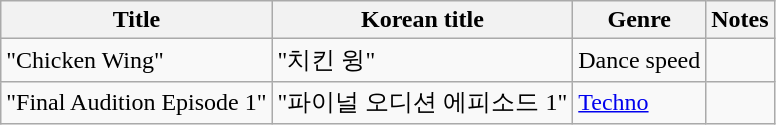<table class="wikitable">
<tr>
<th>Title</th>
<th>Korean title</th>
<th>Genre</th>
<th>Notes</th>
</tr>
<tr>
<td>"Chicken Wing"</td>
<td>"치킨 윙"</td>
<td>Dance speed</td>
<td></td>
</tr>
<tr>
<td>"Final Audition Episode 1"</td>
<td>"파이널 오디션 에피소드 1"</td>
<td><a href='#'>Techno</a></td>
<td></td>
</tr>
</table>
